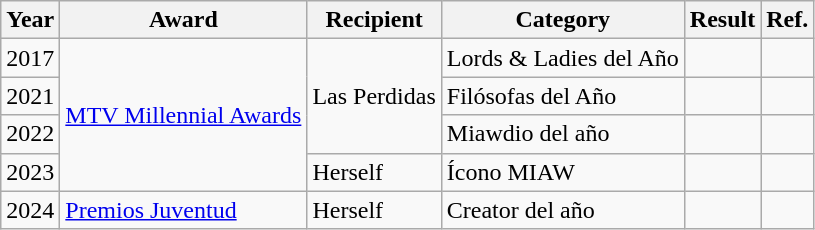<table class="wikitable">
<tr>
<th>Year</th>
<th>Award</th>
<th>Recipient</th>
<th>Category</th>
<th>Result</th>
<th>Ref.</th>
</tr>
<tr>
<td>2017</td>
<td rowspan="4"><a href='#'>MTV Millennial Awards</a></td>
<td rowspan="3">Las Perdidas</td>
<td>Lords & Ladies del Año</td>
<td></td>
<td></td>
</tr>
<tr>
<td>2021</td>
<td>Filósofas del Año</td>
<td></td>
<td></td>
</tr>
<tr>
<td>2022</td>
<td>Miawdio del año</td>
<td></td>
<td></td>
</tr>
<tr>
<td>2023</td>
<td>Herself</td>
<td>Ícono MIAW</td>
<td></td>
<td></td>
</tr>
<tr>
<td>2024</td>
<td><a href='#'>Premios Juventud</a></td>
<td>Herself</td>
<td>Creator del año</td>
<td></td>
<td></td>
</tr>
</table>
